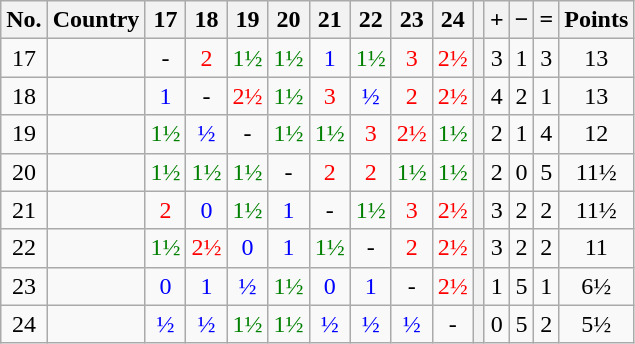<table class="wikitable" style="text-align:center">
<tr>
<th>No.</th>
<th>Country</th>
<th>17</th>
<th>18</th>
<th>19</th>
<th>20</th>
<th>21</th>
<th>22</th>
<th>23</th>
<th>24</th>
<th></th>
<th>+</th>
<th>−</th>
<th>=</th>
<th>Points</th>
</tr>
<tr>
<td>17</td>
<td style="text-align: left"></td>
<td>-</td>
<td style="color:red;">2</td>
<td style="color:green;">1½</td>
<td style="color:green;">1½</td>
<td style="color:blue;">1</td>
<td style="color:green;">1½</td>
<td style="color:red;">3</td>
<td style="color:red;">2½</td>
<th></th>
<td>3</td>
<td>1</td>
<td>3</td>
<td>13</td>
</tr>
<tr>
<td>18</td>
<td style="text-align: left"></td>
<td style="color:blue;">1</td>
<td>-</td>
<td style="color:red;">2½</td>
<td style="color:green;">1½</td>
<td style="color:red;">3</td>
<td style="color:blue;">½</td>
<td style="color:red;">2</td>
<td style="color:red;">2½</td>
<th></th>
<td>4</td>
<td>2</td>
<td>1</td>
<td>13</td>
</tr>
<tr>
<td>19</td>
<td style="text-align: left"></td>
<td style="color:green;">1½</td>
<td style="color:blue;">½</td>
<td>-</td>
<td style="color:green;">1½</td>
<td style="color:green;">1½</td>
<td style="color:red;">3</td>
<td style="color:red;">2½</td>
<td style="color:green;">1½</td>
<th></th>
<td>2</td>
<td>1</td>
<td>4</td>
<td>12</td>
</tr>
<tr>
<td>20</td>
<td style="text-align: left"></td>
<td style="color:green;">1½</td>
<td style="color:green;">1½</td>
<td style="color:green;">1½</td>
<td>-</td>
<td style="color:red;">2</td>
<td style="color:red;">2</td>
<td style="color:green;">1½</td>
<td style="color:green;">1½</td>
<th></th>
<td>2</td>
<td>0</td>
<td>5</td>
<td>11½</td>
</tr>
<tr>
<td>21</td>
<td style="text-align: left"></td>
<td style="color:red;">2</td>
<td style="color:blue;">0</td>
<td style="color:green;">1½</td>
<td style="color:blue;">1</td>
<td>-</td>
<td style="color:green;">1½</td>
<td style="color:red;">3</td>
<td style="color:red;">2½</td>
<th></th>
<td>3</td>
<td>2</td>
<td>2</td>
<td>11½</td>
</tr>
<tr>
<td>22</td>
<td style="text-align: left"></td>
<td style="color:green;">1½</td>
<td style="color:red;">2½</td>
<td style="color:blue;">0</td>
<td style="color:blue;">1</td>
<td style="color:green;">1½</td>
<td>-</td>
<td style="color:red;">2</td>
<td style="color:red;">2½</td>
<th></th>
<td>3</td>
<td>2</td>
<td>2</td>
<td>11</td>
</tr>
<tr>
<td>23</td>
<td style="text-align: left"></td>
<td style="color:blue;">0</td>
<td style="color:blue;">1</td>
<td style="color:blue;">½</td>
<td style="color:green;">1½</td>
<td style="color:blue;">0</td>
<td style="color:blue;">1</td>
<td>-</td>
<td style="color:red;">2½</td>
<th></th>
<td>1</td>
<td>5</td>
<td>1</td>
<td>6½</td>
</tr>
<tr>
<td>24</td>
<td style="text-align: left"></td>
<td style="color:blue;">½</td>
<td style="color:blue;">½</td>
<td style="color:green;">1½</td>
<td style="color:green;">1½</td>
<td style="color:blue;">½</td>
<td style="color:blue;">½</td>
<td style="color:blue;">½</td>
<td>-</td>
<th></th>
<td>0</td>
<td>5</td>
<td>2</td>
<td>5½</td>
</tr>
</table>
